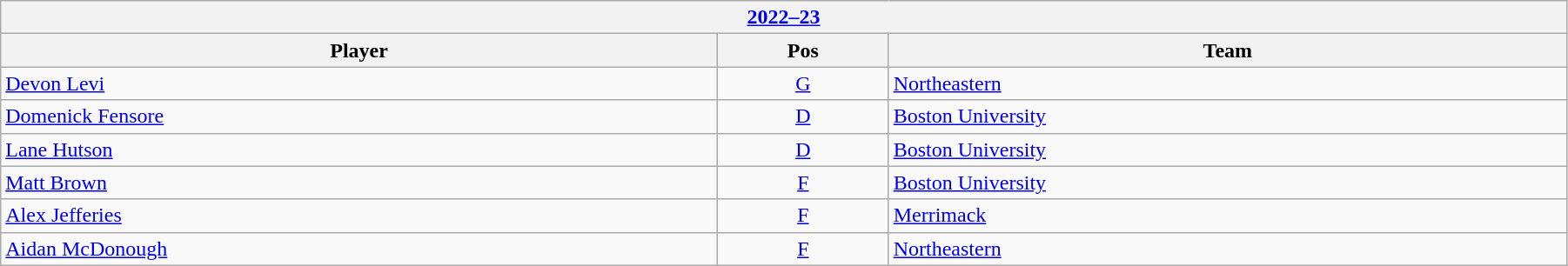<table class="wikitable" width=95%>
<tr>
<th colspan=3><a href='#'>2022–23</a></th>
</tr>
<tr>
<th>Player</th>
<th>Pos</th>
<th>Team</th>
</tr>
<tr>
<td><a href='#'>Devon Levi</a></td>
<td align=center><a href='#'>G</a></td>
<td><a href='#'>Northeastern</a></td>
</tr>
<tr>
<td><a href='#'>Domenick Fensore</a></td>
<td align=center><a href='#'>D</a></td>
<td><a href='#'>Boston University</a></td>
</tr>
<tr>
<td><a href='#'>Lane Hutson</a></td>
<td align=center><a href='#'>D</a></td>
<td><a href='#'>Boston University</a></td>
</tr>
<tr>
<td><a href='#'>Matt Brown</a></td>
<td align=center><a href='#'>F</a></td>
<td><a href='#'>Boston University</a></td>
</tr>
<tr>
<td><a href='#'>Alex Jefferies</a></td>
<td align=center><a href='#'>F</a></td>
<td><a href='#'>Merrimack</a></td>
</tr>
<tr>
<td><a href='#'>Aidan McDonough</a></td>
<td align=center><a href='#'>F</a></td>
<td><a href='#'>Northeastern</a></td>
</tr>
</table>
